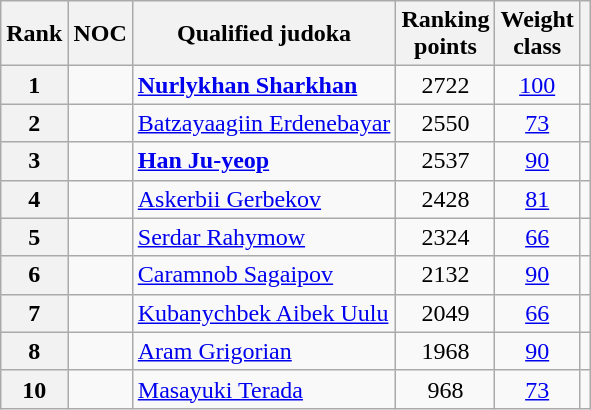<table class="wikitable">
<tr>
<th>Rank</th>
<th>NOC</th>
<th>Qualified judoka</th>
<th>Ranking<br>points</th>
<th>Weight<br>class</th>
<th></th>
</tr>
<tr>
<th>1</th>
<td></td>
<td><strong><a href='#'>Nurlykhan Sharkhan</a></strong></td>
<td align=center>2722</td>
<td align=center><a href='#'>100</a></td>
<td></td>
</tr>
<tr>
<th>2</th>
<td></td>
<td><a href='#'>Batzayaagiin Erdenebayar</a></td>
<td align=center>2550</td>
<td align=center><a href='#'>73</a></td>
<td></td>
</tr>
<tr>
<th>3</th>
<td></td>
<td><strong><a href='#'>Han Ju-yeop</a></strong></td>
<td align=center>2537</td>
<td align=center><a href='#'>90</a></td>
<td></td>
</tr>
<tr>
<th>4</th>
<td></td>
<td><a href='#'>Askerbii Gerbekov</a></td>
<td align=center>2428</td>
<td align=center><a href='#'>81</a></td>
<td></td>
</tr>
<tr>
<th>5</th>
<td></td>
<td><a href='#'>Serdar Rahymow</a></td>
<td align=center>2324</td>
<td align=center><a href='#'>66</a></td>
<td></td>
</tr>
<tr>
<th>6</th>
<td></td>
<td><a href='#'>Caramnob Sagaipov</a></td>
<td align=center>2132</td>
<td align=center><a href='#'>90</a></td>
<td></td>
</tr>
<tr>
<th>7</th>
<td></td>
<td><a href='#'>Kubanychbek Aibek Uulu</a></td>
<td align=center>2049</td>
<td align=center><a href='#'>66</a></td>
<td></td>
</tr>
<tr>
<th>8</th>
<td></td>
<td><a href='#'>Aram Grigorian</a></td>
<td align=center>1968</td>
<td align=center><a href='#'>90</a></td>
<td></td>
</tr>
<tr>
<th>10</th>
<td></td>
<td><a href='#'>Masayuki Terada</a></td>
<td align=center>968</td>
<td align=center><a href='#'>73</a></td>
<td></td>
</tr>
</table>
